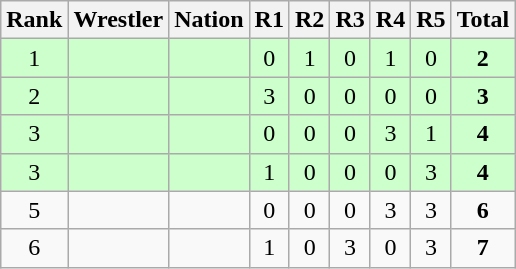<table class="wikitable sortable" style="text-align:center;">
<tr>
<th>Rank</th>
<th>Wrestler</th>
<th>Nation</th>
<th>R1</th>
<th>R2</th>
<th>R3</th>
<th>R4</th>
<th>R5</th>
<th>Total</th>
</tr>
<tr style="background:#cfc;">
<td>1</td>
<td align=left></td>
<td align=left></td>
<td>0</td>
<td>1</td>
<td>0</td>
<td>1</td>
<td>0</td>
<td><strong>2</strong></td>
</tr>
<tr style="background:#cfc;">
<td>2</td>
<td align=left></td>
<td align=left></td>
<td>3</td>
<td>0</td>
<td>0</td>
<td>0</td>
<td>0</td>
<td><strong>3</strong></td>
</tr>
<tr style="background:#cfc;">
<td>3</td>
<td align=left></td>
<td align=left></td>
<td>0</td>
<td>0</td>
<td>0</td>
<td>3</td>
<td>1</td>
<td><strong>4</strong></td>
</tr>
<tr style="background:#cfc;">
<td>3</td>
<td align=left></td>
<td align=left></td>
<td>1</td>
<td>0</td>
<td>0</td>
<td>0</td>
<td>3</td>
<td><strong>4</strong></td>
</tr>
<tr>
<td>5</td>
<td align=left></td>
<td align=left></td>
<td>0</td>
<td>0</td>
<td>0</td>
<td>3</td>
<td>3</td>
<td><strong>6</strong></td>
</tr>
<tr>
<td>6</td>
<td align=left></td>
<td align=left></td>
<td>1</td>
<td>0</td>
<td>3</td>
<td>0</td>
<td>3</td>
<td><strong>7</strong></td>
</tr>
</table>
